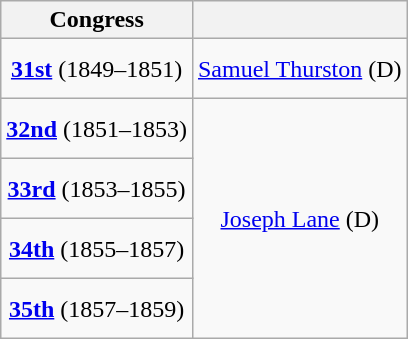<table class=wikitable style="text-align:center">
<tr>
<th>Congress</th>
<th></th>
</tr>
<tr style="height:2.5em">
<td><strong><a href='#'>31st</a></strong> (1849–1851)</td>
<td><a href='#'>Samuel Thurston</a> (D)</td>
</tr>
<tr style="height:2.5em">
<td><strong><a href='#'>32nd</a></strong> (1851–1853)</td>
<td rowspan=4 ><a href='#'>Joseph Lane</a> (D)</td>
</tr>
<tr style="height:2.5em">
<td><strong><a href='#'>33rd</a></strong> (1853–1855)</td>
</tr>
<tr style="height:2.5em">
<td><strong><a href='#'>34th</a></strong> (1855–1857)</td>
</tr>
<tr style="height:2.5em">
<td><strong><a href='#'>35th</a></strong> (1857–1859)</td>
</tr>
</table>
